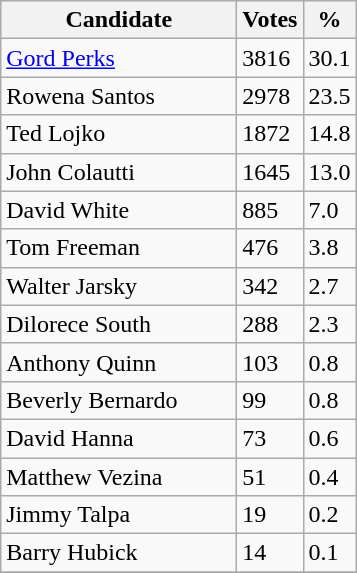<table class="wikitable">
<tr>
<th bgcolor="#DDDDFF" width="150px">Candidate</th>
<th bgcolor="#DDDDFF">Votes</th>
<th bgcolor="#DDDDFF">%</th>
</tr>
<tr>
<td><a href='#'>Gord Perks</a></td>
<td>3816</td>
<td>30.1</td>
</tr>
<tr>
<td>Rowena Santos</td>
<td>2978</td>
<td>23.5</td>
</tr>
<tr>
<td>Ted Lojko</td>
<td>1872</td>
<td>14.8</td>
</tr>
<tr>
<td>John Colautti</td>
<td>1645</td>
<td>13.0</td>
</tr>
<tr>
<td>David White</td>
<td>885</td>
<td>7.0</td>
</tr>
<tr>
<td>Tom Freeman</td>
<td>476</td>
<td>3.8</td>
</tr>
<tr>
<td>Walter Jarsky</td>
<td>342</td>
<td>2.7</td>
</tr>
<tr>
<td>Dilorece South</td>
<td>288</td>
<td>2.3</td>
</tr>
<tr>
<td>Anthony Quinn</td>
<td>103</td>
<td>0.8</td>
</tr>
<tr>
<td>Beverly Bernardo</td>
<td>99</td>
<td>0.8</td>
</tr>
<tr>
<td>David Hanna</td>
<td>73</td>
<td>0.6</td>
</tr>
<tr>
<td>Matthew Vezina</td>
<td>51</td>
<td>0.4</td>
</tr>
<tr>
<td>Jimmy Talpa</td>
<td>19</td>
<td>0.2</td>
</tr>
<tr>
<td>Barry Hubick</td>
<td>14</td>
<td>0.1</td>
</tr>
<tr>
</tr>
</table>
